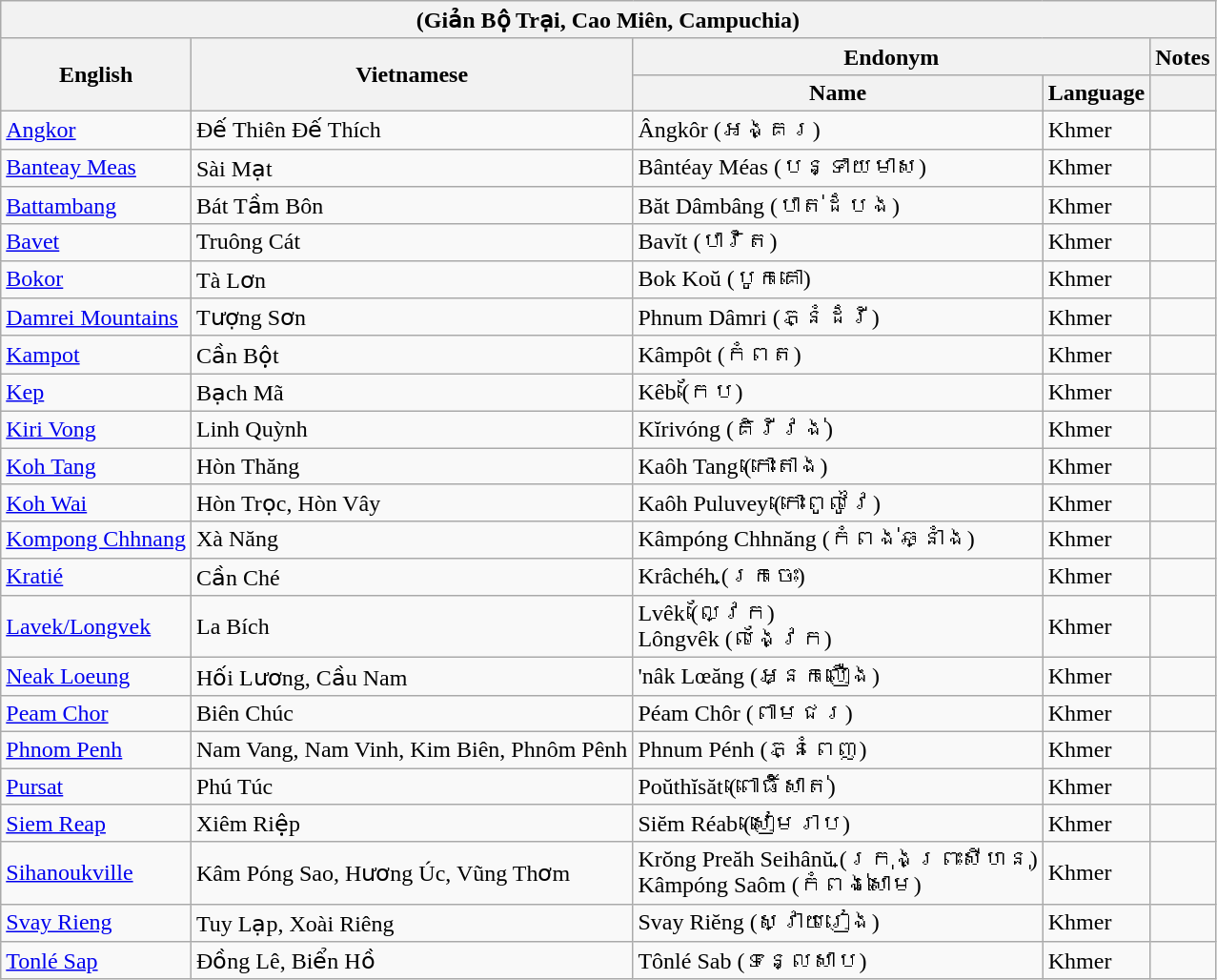<table class="wikitable sortable">
<tr>
<th colspan="5"> (Giản Bộ Trại, Cao Miên, Campuchia)</th>
</tr>
<tr>
<th rowspan="2">English</th>
<th rowspan="2">Vietnamese</th>
<th colspan="2">Endonym</th>
<th>Notes</th>
</tr>
<tr>
<th>Name</th>
<th>Language</th>
<th></th>
</tr>
<tr>
<td><a href='#'>Angkor</a></td>
<td>Đế Thiên Đế Thích</td>
<td>Ângkôr (អង្គរ)</td>
<td>Khmer</td>
<td></td>
</tr>
<tr>
<td><a href='#'>Banteay Meas</a></td>
<td>Sài Mạt</td>
<td>Bântéay Méas (បន្ទាយមាស)</td>
<td>Khmer</td>
<td></td>
</tr>
<tr>
<td><a href='#'>Battambang</a></td>
<td>Bát Tầm Bôn</td>
<td>Băt Dâmbâng (បាត់ដំបង)</td>
<td>Khmer</td>
<td></td>
</tr>
<tr>
<td><a href='#'>Bavet</a></td>
<td>Truông Cát</td>
<td>Bavĭt (បាវិត)</td>
<td>Khmer</td>
<td></td>
</tr>
<tr>
<td><a href='#'>Bokor</a></td>
<td>Tà Lơn</td>
<td>Bok Koŭ (បូកគោ)</td>
<td>Khmer</td>
<td></td>
</tr>
<tr>
<td><a href='#'>Damrei Mountains</a></td>
<td>Tượng Sơn</td>
<td>Phnum Dâmri (ភ្នំដំរី)</td>
<td>Khmer</td>
<td></td>
</tr>
<tr>
<td><a href='#'>Kampot</a></td>
<td>Cần Bột</td>
<td>Kâmpôt (កំពត)</td>
<td>Khmer</td>
<td></td>
</tr>
<tr>
<td><a href='#'>Kep</a></td>
<td>Bạch Mã</td>
<td>Kêb (កែប)</td>
<td>Khmer</td>
<td></td>
</tr>
<tr>
<td><a href='#'>Kiri Vong</a></td>
<td>Linh Quỳnh</td>
<td>Kĭrivóng (គិរីវង់)</td>
<td>Khmer</td>
<td></td>
</tr>
<tr>
<td><a href='#'>Koh Tang</a></td>
<td>Hòn Thăng</td>
<td>Kaôh Tang (កោះតាង)</td>
<td>Khmer</td>
<td></td>
</tr>
<tr>
<td><a href='#'>Koh Wai</a></td>
<td>Hòn Trọc, Hòn Vây</td>
<td>Kaôh Puluvey (កោះពូលូវៃ)</td>
<td>Khmer</td>
<td></td>
</tr>
<tr>
<td><a href='#'>Kompong Chhnang</a></td>
<td>Xà Năng</td>
<td>Kâmpóng Chhnăng (កំពង់ឆ្នាំង)</td>
<td>Khmer</td>
<td></td>
</tr>
<tr>
<td><a href='#'>Kratié</a></td>
<td>Cần Ché</td>
<td>Krâchéh (ក្រចេះ)</td>
<td>Khmer</td>
<td></td>
</tr>
<tr>
<td><a href='#'>Lavek/Longvek</a></td>
<td>La Bích</td>
<td>Lvêk (ល្វែក)<br>Lôngvêk (លង្វែក)</td>
<td>Khmer</td>
<td></td>
</tr>
<tr>
<td><a href='#'>Neak Loeung</a></td>
<td>Hối Lương, Cầu Nam</td>
<td>'nâk Lœăng (អ្នកលឿង)</td>
<td>Khmer</td>
<td></td>
</tr>
<tr>
<td><a href='#'>Peam Chor</a></td>
<td>Biên Chúc</td>
<td>Péam Chôr (ពាមជរ)</td>
<td>Khmer</td>
<td></td>
</tr>
<tr>
<td><a href='#'>Phnom Penh</a></td>
<td>Nam Vang, Nam Vinh, Kim Biên, Phnôm Pênh</td>
<td>Phnum Pénh (ភ្នំពេញ)</td>
<td>Khmer</td>
<td></td>
</tr>
<tr>
<td><a href='#'>Pursat</a></td>
<td>Phú Túc</td>
<td>Poŭthĭsăt  (ពោធិ៍សាត់)</td>
<td>Khmer</td>
<td></td>
</tr>
<tr>
<td><a href='#'>Siem Reap</a></td>
<td>Xiêm Riệp</td>
<td>Siĕm Réab (សៀមរាប)</td>
<td>Khmer</td>
<td></td>
</tr>
<tr>
<td><a href='#'>Sihanoukville</a></td>
<td>Kâm Póng Sao, Hương Úc, Vũng Thơm</td>
<td>Krŏng Preăh Seihânŭ (ក្រុងព្រះសីហនុ)<br>Kâmpóng Saôm (កំពង់សោម)</td>
<td>Khmer</td>
<td></td>
</tr>
<tr>
<td><a href='#'>Svay Rieng</a></td>
<td>Tuy Lạp, Xoài Riêng</td>
<td>Svay Riĕng (ស្វាយរៀង)</td>
<td>Khmer</td>
<td></td>
</tr>
<tr>
<td><a href='#'>Tonlé Sap</a></td>
<td>Đồng Lê, Biển Hồ</td>
<td>Tônlé Sab (ទន្លេសាប)</td>
<td>Khmer</td>
<td></td>
</tr>
</table>
